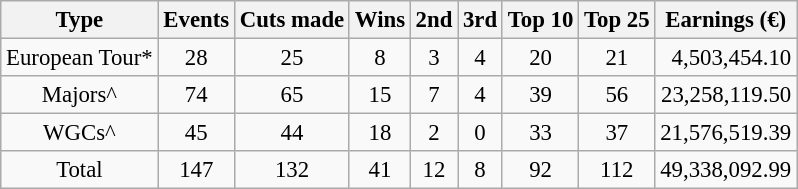<table class="wikitable" style="text-align:center; font-size:95%">
<tr>
<th>Type</th>
<th>Events</th>
<th>Cuts made</th>
<th>Wins</th>
<th>2nd</th>
<th>3rd</th>
<th>Top 10</th>
<th>Top 25</th>
<th>Earnings (€)</th>
</tr>
<tr>
<td>European Tour*</td>
<td>28</td>
<td>25</td>
<td>8</td>
<td>3</td>
<td>4</td>
<td>20</td>
<td>21</td>
<td align="right">4,503,454.10</td>
</tr>
<tr>
<td>Majors^</td>
<td>74</td>
<td>65</td>
<td>15</td>
<td>7</td>
<td>4</td>
<td>39</td>
<td>56</td>
<td align="right">23,258,119.50</td>
</tr>
<tr>
<td>WGCs^</td>
<td>45</td>
<td>44</td>
<td>18</td>
<td>2</td>
<td>0</td>
<td>33</td>
<td>37</td>
<td align="right">21,576,519.39</td>
</tr>
<tr>
<td>Total</td>
<td>147</td>
<td>132</td>
<td>41</td>
<td>12</td>
<td>8</td>
<td>92</td>
<td>112</td>
<td align="right">49,338,092.99</td>
</tr>
</table>
